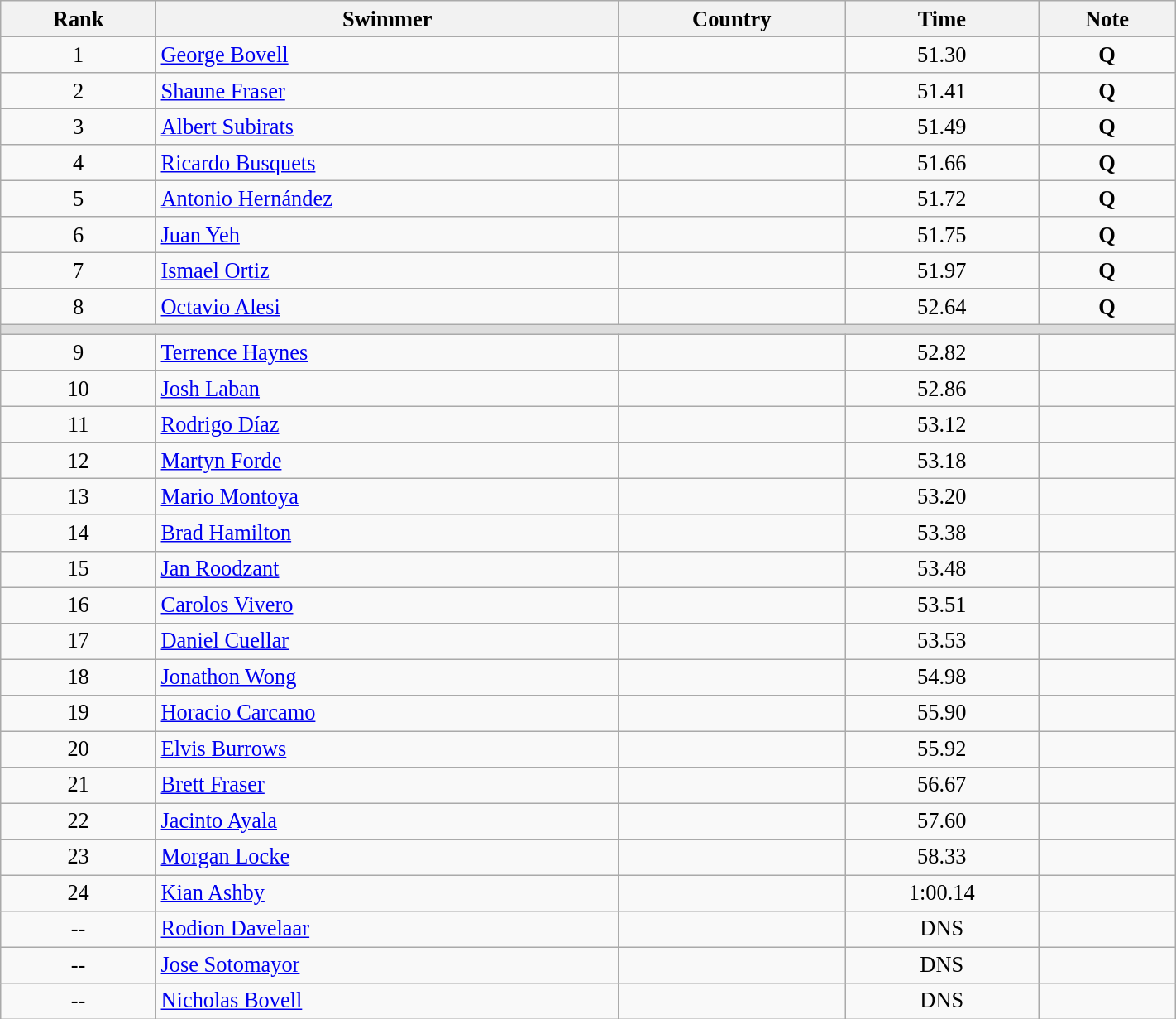<table class="wikitable" style=" text-align:center; font-size:110%;" width="75%">
<tr>
<th>Rank</th>
<th>Swimmer</th>
<th>Country</th>
<th>Time</th>
<th>Note</th>
</tr>
<tr>
<td>1</td>
<td align=left><a href='#'>George Bovell</a></td>
<td align=left></td>
<td>51.30</td>
<td><strong>Q</strong></td>
</tr>
<tr>
<td>2</td>
<td align=left><a href='#'>Shaune Fraser</a></td>
<td align=left></td>
<td>51.41</td>
<td><strong>Q</strong></td>
</tr>
<tr>
<td>3</td>
<td align=left><a href='#'>Albert Subirats</a></td>
<td align=left></td>
<td>51.49</td>
<td><strong>Q</strong></td>
</tr>
<tr>
<td>4</td>
<td align=left><a href='#'>Ricardo Busquets</a></td>
<td align=left></td>
<td>51.66</td>
<td><strong>Q</strong></td>
</tr>
<tr>
<td>5</td>
<td align=left><a href='#'>Antonio Hernández</a></td>
<td align=left></td>
<td>51.72</td>
<td><strong>Q</strong></td>
</tr>
<tr>
<td>6</td>
<td align=left><a href='#'>Juan Yeh</a></td>
<td align=left></td>
<td>51.75</td>
<td><strong>Q</strong></td>
</tr>
<tr>
<td>7</td>
<td align=left><a href='#'>Ismael Ortiz</a></td>
<td align=left></td>
<td>51.97</td>
<td><strong>Q</strong></td>
</tr>
<tr>
<td>8</td>
<td align=left><a href='#'>Octavio Alesi</a></td>
<td align=left></td>
<td>52.64</td>
<td><strong>Q</strong></td>
</tr>
<tr bgcolor=#DDDDDD>
<td colspan=5></td>
</tr>
<tr>
<td>9</td>
<td align=left><a href='#'>Terrence Haynes</a></td>
<td align=left></td>
<td>52.82</td>
<td></td>
</tr>
<tr>
<td>10</td>
<td align=left><a href='#'>Josh Laban</a></td>
<td align=left></td>
<td>52.86</td>
<td></td>
</tr>
<tr>
<td>11</td>
<td align=left><a href='#'>Rodrigo Díaz</a></td>
<td align=left></td>
<td>53.12</td>
<td></td>
</tr>
<tr>
<td>12</td>
<td align=left><a href='#'>Martyn Forde</a></td>
<td align=left></td>
<td>53.18</td>
<td></td>
</tr>
<tr>
<td>13</td>
<td align=left><a href='#'>Mario Montoya</a></td>
<td align=left></td>
<td>53.20</td>
<td></td>
</tr>
<tr>
<td>14</td>
<td align=left><a href='#'>Brad Hamilton</a></td>
<td align=left></td>
<td>53.38</td>
<td></td>
</tr>
<tr>
<td>15</td>
<td align=left><a href='#'>Jan Roodzant</a></td>
<td align=left></td>
<td>53.48</td>
<td></td>
</tr>
<tr>
<td>16</td>
<td align=left><a href='#'>Carolos Vivero</a></td>
<td align=left></td>
<td>53.51</td>
<td></td>
</tr>
<tr>
<td>17</td>
<td align=left><a href='#'>Daniel Cuellar</a></td>
<td align=left></td>
<td>53.53</td>
<td></td>
</tr>
<tr>
<td>18</td>
<td align=left><a href='#'>Jonathon Wong</a></td>
<td align=left></td>
<td>54.98</td>
<td></td>
</tr>
<tr>
<td>19</td>
<td align=left><a href='#'>Horacio Carcamo</a></td>
<td align=left></td>
<td>55.90</td>
<td></td>
</tr>
<tr>
<td>20</td>
<td align=left><a href='#'>Elvis Burrows</a></td>
<td align=left></td>
<td>55.92</td>
<td></td>
</tr>
<tr>
<td>21</td>
<td align=left><a href='#'>Brett Fraser</a></td>
<td align=left></td>
<td>56.67</td>
<td></td>
</tr>
<tr>
<td>22</td>
<td align=left><a href='#'>Jacinto Ayala</a></td>
<td align=left></td>
<td>57.60</td>
<td></td>
</tr>
<tr>
<td>23</td>
<td align=left><a href='#'>Morgan Locke</a></td>
<td align=left></td>
<td>58.33</td>
<td></td>
</tr>
<tr>
<td>24</td>
<td align=left><a href='#'>Kian Ashby</a></td>
<td align=left></td>
<td>1:00.14</td>
<td></td>
</tr>
<tr>
<td>--</td>
<td align=left><a href='#'>Rodion Davelaar</a></td>
<td align=left></td>
<td>DNS</td>
<td></td>
</tr>
<tr>
<td>--</td>
<td align=left><a href='#'>Jose Sotomayor</a></td>
<td align=left></td>
<td>DNS</td>
<td></td>
</tr>
<tr>
<td>--</td>
<td align=left><a href='#'>Nicholas Bovell</a></td>
<td align=left></td>
<td>DNS</td>
<td></td>
</tr>
</table>
